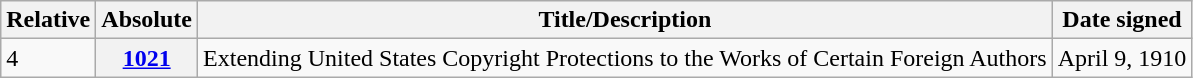<table class="wikitable">
<tr>
<th>Relative </th>
<th>Absolute </th>
<th>Title/Description</th>
<th>Date signed</th>
</tr>
<tr>
<td>4</td>
<th><a href='#'>1021</a></th>
<td>Extending United States Copyright Protections to the Works of Certain Foreign Authors</td>
<td>April 9, 1910</td>
</tr>
</table>
